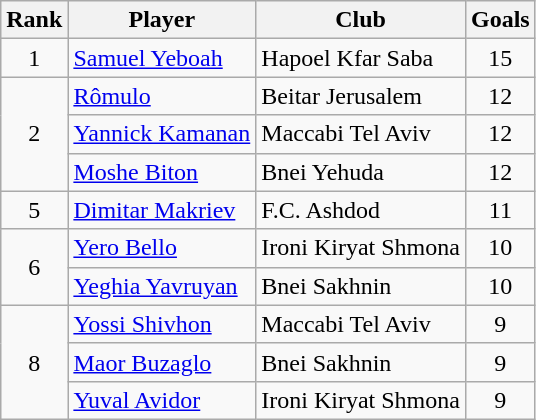<table class="wikitable">
<tr>
<th>Rank</th>
<th>Player</th>
<th>Club</th>
<th>Goals</th>
</tr>
<tr>
<td align="center">1</td>
<td> <a href='#'>Samuel Yeboah</a></td>
<td>Hapoel Kfar Saba</td>
<td align="center">15</td>
</tr>
<tr>
<td rowspan="3" align="center">2</td>
<td> <a href='#'>Rômulo</a></td>
<td>Beitar Jerusalem</td>
<td align="center">12</td>
</tr>
<tr>
<td> <a href='#'>Yannick Kamanan</a></td>
<td>Maccabi Tel Aviv</td>
<td align="center">12</td>
</tr>
<tr>
<td> <a href='#'>Moshe Biton</a></td>
<td>Bnei Yehuda</td>
<td align="center">12</td>
</tr>
<tr>
<td align="center">5</td>
<td> <a href='#'>Dimitar Makriev</a></td>
<td>F.C. Ashdod</td>
<td align="center">11</td>
</tr>
<tr>
<td rowspan="2" align="center">6</td>
<td> <a href='#'>Yero Bello</a></td>
<td>Ironi Kiryat Shmona</td>
<td align="center">10</td>
</tr>
<tr>
<td> <a href='#'>Yeghia Yavruyan</a></td>
<td>Bnei Sakhnin</td>
<td align="center">10</td>
</tr>
<tr>
<td rowspan="3" align="center">8</td>
<td> <a href='#'>Yossi Shivhon</a></td>
<td>Maccabi Tel Aviv</td>
<td align="center">9</td>
</tr>
<tr>
<td> <a href='#'>Maor Buzaglo</a></td>
<td>Bnei Sakhnin</td>
<td align="center">9</td>
</tr>
<tr>
<td> <a href='#'>Yuval Avidor</a></td>
<td>Ironi Kiryat Shmona</td>
<td align="center">9</td>
</tr>
</table>
